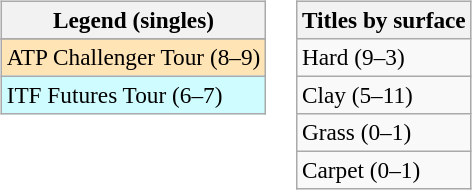<table>
<tr valign=top>
<td><br><table class=wikitable style=font-size:97%>
<tr>
<th>Legend (singles)</th>
</tr>
<tr bgcolor=e5d1cb>
</tr>
<tr bgcolor=moccasin>
<td>ATP Challenger Tour (8–9)</td>
</tr>
<tr bgcolor=cffcff>
<td>ITF Futures Tour (6–7)</td>
</tr>
</table>
</td>
<td><br><table class=wikitable style=font-size:97%>
<tr>
<th>Titles by surface</th>
</tr>
<tr>
<td>Hard (9–3)</td>
</tr>
<tr>
<td>Clay (5–11)</td>
</tr>
<tr>
<td>Grass (0–1)</td>
</tr>
<tr>
<td>Carpet (0–1)</td>
</tr>
</table>
</td>
</tr>
</table>
